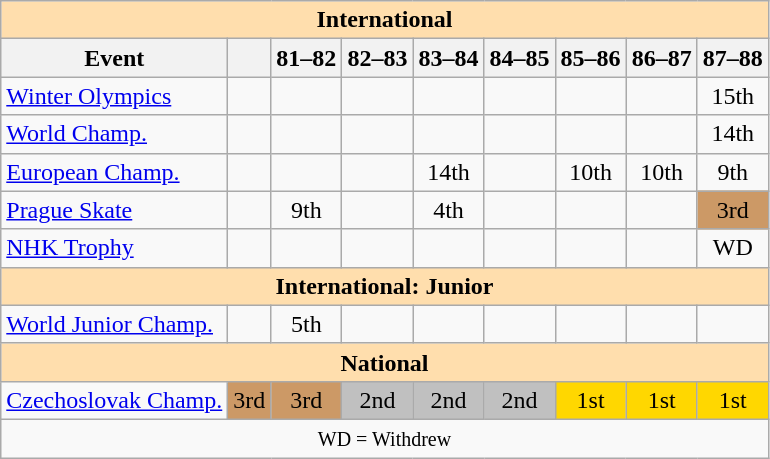<table class="wikitable" style="text-align:center">
<tr>
<th style="background-color: #ffdead; " colspan=9 align=center>International</th>
</tr>
<tr>
<th>Event</th>
<th></th>
<th>81–82</th>
<th>82–83</th>
<th>83–84</th>
<th>84–85</th>
<th>85–86</th>
<th>86–87</th>
<th>87–88</th>
</tr>
<tr>
<td align=left><a href='#'>Winter Olympics</a></td>
<td></td>
<td></td>
<td></td>
<td></td>
<td></td>
<td></td>
<td></td>
<td>15th</td>
</tr>
<tr>
<td align=left><a href='#'>World Champ.</a></td>
<td></td>
<td></td>
<td></td>
<td></td>
<td></td>
<td></td>
<td></td>
<td>14th</td>
</tr>
<tr>
<td align=left><a href='#'>European Champ.</a></td>
<td></td>
<td></td>
<td></td>
<td>14th</td>
<td></td>
<td>10th</td>
<td>10th</td>
<td>9th</td>
</tr>
<tr>
<td align=left><a href='#'>Prague Skate</a></td>
<td></td>
<td>9th</td>
<td></td>
<td>4th</td>
<td></td>
<td></td>
<td></td>
<td bgcolor=cc9966>3rd</td>
</tr>
<tr>
<td align=left><a href='#'>NHK Trophy</a></td>
<td></td>
<td></td>
<td></td>
<td></td>
<td></td>
<td></td>
<td></td>
<td>WD</td>
</tr>
<tr>
<th style="background-color: #ffdead; " colspan=9 align=center>International: Junior</th>
</tr>
<tr>
<td align=left><a href='#'>World Junior Champ.</a></td>
<td></td>
<td>5th</td>
<td></td>
<td></td>
<td></td>
<td></td>
<td></td>
<td></td>
</tr>
<tr>
<th style="background-color: #ffdead; " colspan=9 align=center>National</th>
</tr>
<tr>
<td align=left><a href='#'>Czechoslovak Champ.</a></td>
<td bgcolor=cc9966>3rd</td>
<td bgcolor=cc9966>3rd</td>
<td bgcolor=silver>2nd</td>
<td bgcolor=silver>2nd</td>
<td bgcolor=silver>2nd</td>
<td bgcolor=gold>1st</td>
<td bgcolor=gold>1st</td>
<td bgcolor=gold>1st</td>
</tr>
<tr>
<td colspan=9 align=center><small> WD = Withdrew </small></td>
</tr>
</table>
